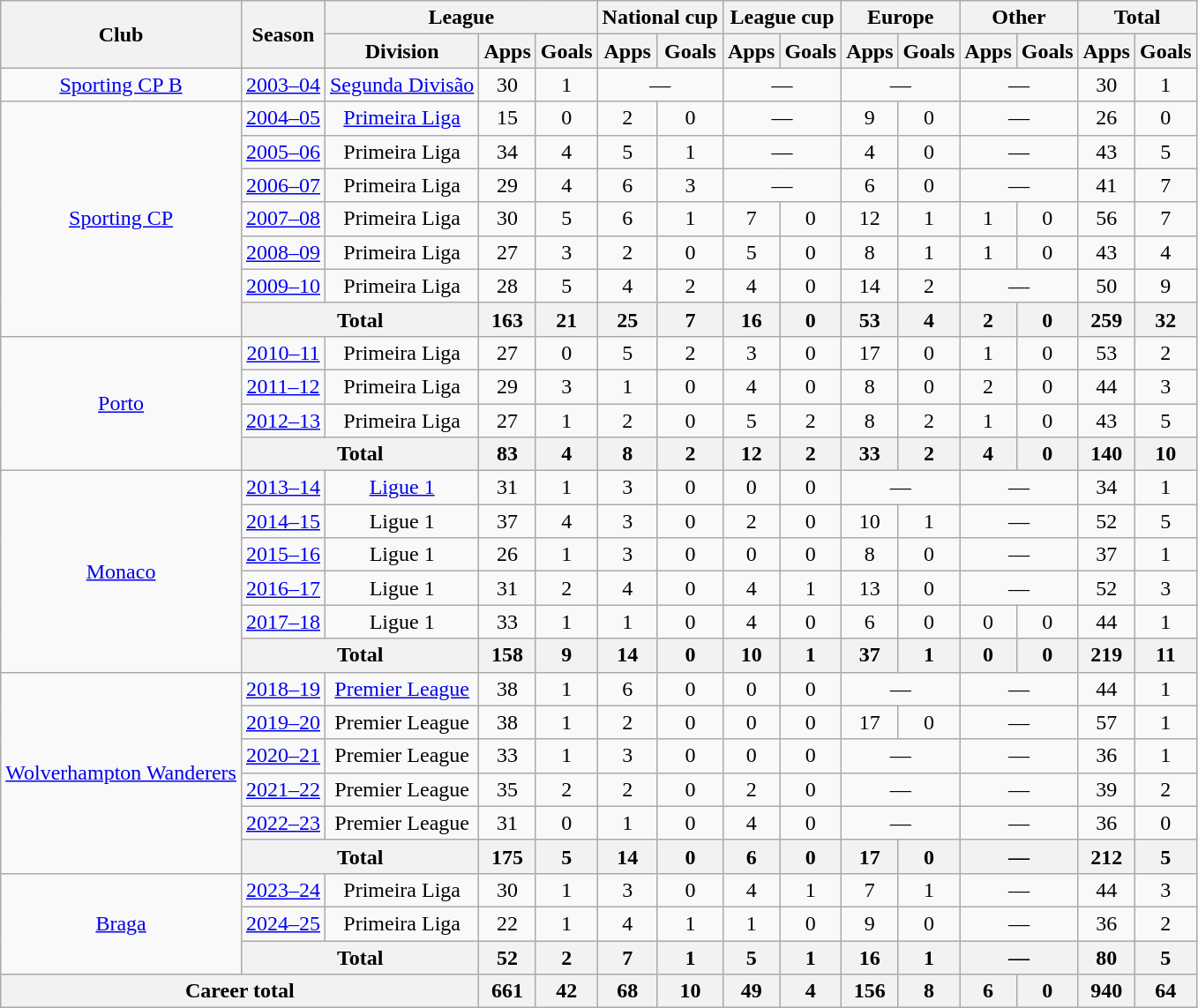<table class="wikitable" style="text-align:center">
<tr>
<th rowspan="2">Club</th>
<th rowspan="2">Season</th>
<th colspan="3">League</th>
<th colspan="2">National cup</th>
<th colspan="2">League cup</th>
<th colspan="2">Europe</th>
<th colspan="2">Other</th>
<th colspan="2">Total</th>
</tr>
<tr>
<th>Division</th>
<th>Apps</th>
<th>Goals</th>
<th>Apps</th>
<th>Goals</th>
<th>Apps</th>
<th>Goals</th>
<th>Apps</th>
<th>Goals</th>
<th>Apps</th>
<th>Goals</th>
<th>Apps</th>
<th>Goals</th>
</tr>
<tr>
<td><a href='#'>Sporting CP B</a></td>
<td><a href='#'>2003–04</a></td>
<td><a href='#'>Segunda Divisão</a></td>
<td>30</td>
<td>1</td>
<td colspan="2">—</td>
<td colspan="2">—</td>
<td colspan="2">—</td>
<td colspan="2">—</td>
<td>30</td>
<td>1</td>
</tr>
<tr>
<td rowspan="7" valign="center"><a href='#'>Sporting CP</a></td>
<td><a href='#'>2004–05</a></td>
<td><a href='#'>Primeira Liga</a></td>
<td>15</td>
<td>0</td>
<td>2</td>
<td>0</td>
<td colspan="2">—</td>
<td>9</td>
<td>0</td>
<td colspan="2">—</td>
<td>26</td>
<td>0</td>
</tr>
<tr>
<td><a href='#'>2005–06</a></td>
<td>Primeira Liga</td>
<td>34</td>
<td>4</td>
<td>5</td>
<td>1</td>
<td colspan="2">—</td>
<td>4</td>
<td>0</td>
<td colspan="2">—</td>
<td>43</td>
<td>5</td>
</tr>
<tr>
<td><a href='#'>2006–07</a></td>
<td>Primeira Liga</td>
<td>29</td>
<td>4</td>
<td>6</td>
<td>3</td>
<td colspan="2">—</td>
<td>6</td>
<td>0</td>
<td colspan="2">—</td>
<td>41</td>
<td>7</td>
</tr>
<tr>
<td><a href='#'>2007–08</a></td>
<td>Primeira Liga</td>
<td>30</td>
<td>5</td>
<td>6</td>
<td>1</td>
<td>7</td>
<td>0</td>
<td>12</td>
<td>1</td>
<td>1</td>
<td>0</td>
<td>56</td>
<td>7</td>
</tr>
<tr>
<td><a href='#'>2008–09</a></td>
<td>Primeira Liga</td>
<td>27</td>
<td>3</td>
<td>2</td>
<td>0</td>
<td>5</td>
<td>0</td>
<td>8</td>
<td>1</td>
<td>1</td>
<td>0</td>
<td>43</td>
<td>4</td>
</tr>
<tr>
<td><a href='#'>2009–10</a></td>
<td>Primeira Liga</td>
<td>28</td>
<td>5</td>
<td>4</td>
<td>2</td>
<td>4</td>
<td>0</td>
<td>14</td>
<td>2</td>
<td colspan="2">—</td>
<td>50</td>
<td>9</td>
</tr>
<tr>
<th colspan="2">Total</th>
<th>163</th>
<th>21</th>
<th>25</th>
<th>7</th>
<th>16</th>
<th>0</th>
<th>53</th>
<th>4</th>
<th>2</th>
<th>0</th>
<th>259</th>
<th>32</th>
</tr>
<tr>
<td rowspan="4" valign="center"><a href='#'>Porto</a></td>
<td><a href='#'>2010–11</a></td>
<td>Primeira Liga</td>
<td>27</td>
<td>0</td>
<td>5</td>
<td>2</td>
<td>3</td>
<td>0</td>
<td>17</td>
<td>0</td>
<td>1</td>
<td>0</td>
<td>53</td>
<td>2</td>
</tr>
<tr>
<td><a href='#'>2011–12</a></td>
<td>Primeira Liga</td>
<td>29</td>
<td>3</td>
<td>1</td>
<td>0</td>
<td>4</td>
<td>0</td>
<td>8</td>
<td>0</td>
<td>2</td>
<td>0</td>
<td>44</td>
<td>3</td>
</tr>
<tr>
<td><a href='#'>2012–13</a></td>
<td>Primeira Liga</td>
<td>27</td>
<td>1</td>
<td>2</td>
<td>0</td>
<td>5</td>
<td>2</td>
<td>8</td>
<td>2</td>
<td>1</td>
<td>0</td>
<td>43</td>
<td>5</td>
</tr>
<tr>
<th colspan="2">Total</th>
<th>83</th>
<th>4</th>
<th>8</th>
<th>2</th>
<th>12</th>
<th>2</th>
<th>33</th>
<th>2</th>
<th>4</th>
<th>0</th>
<th>140</th>
<th>10</th>
</tr>
<tr>
<td rowspan="6" valign="center"><a href='#'>Monaco</a></td>
<td><a href='#'>2013–14</a></td>
<td><a href='#'>Ligue 1</a></td>
<td>31</td>
<td>1</td>
<td>3</td>
<td>0</td>
<td>0</td>
<td>0</td>
<td colspan="2">—</td>
<td colspan="2">—</td>
<td>34</td>
<td>1</td>
</tr>
<tr>
<td><a href='#'>2014–15</a></td>
<td>Ligue 1</td>
<td>37</td>
<td>4</td>
<td>3</td>
<td>0</td>
<td>2</td>
<td>0</td>
<td>10</td>
<td>1</td>
<td colspan="2">—</td>
<td>52</td>
<td>5</td>
</tr>
<tr>
<td><a href='#'>2015–16</a></td>
<td>Ligue 1</td>
<td>26</td>
<td>1</td>
<td>3</td>
<td>0</td>
<td>0</td>
<td>0</td>
<td>8</td>
<td>0</td>
<td colspan="2">—</td>
<td>37</td>
<td>1</td>
</tr>
<tr>
<td><a href='#'>2016–17</a></td>
<td>Ligue 1</td>
<td>31</td>
<td>2</td>
<td>4</td>
<td>0</td>
<td>4</td>
<td>1</td>
<td>13</td>
<td>0</td>
<td colspan="2">—</td>
<td>52</td>
<td>3</td>
</tr>
<tr>
<td><a href='#'>2017–18</a></td>
<td>Ligue 1</td>
<td>33</td>
<td>1</td>
<td>1</td>
<td>0</td>
<td>4</td>
<td>0</td>
<td>6</td>
<td>0</td>
<td>0</td>
<td>0</td>
<td>44</td>
<td>1</td>
</tr>
<tr>
<th colspan="2">Total</th>
<th>158</th>
<th>9</th>
<th>14</th>
<th>0</th>
<th>10</th>
<th>1</th>
<th>37</th>
<th>1</th>
<th>0</th>
<th>0</th>
<th>219</th>
<th>11</th>
</tr>
<tr>
<td rowspan="6" valign="center"><a href='#'>Wolverhampton Wanderers</a></td>
<td><a href='#'>2018–19</a></td>
<td><a href='#'>Premier League</a></td>
<td>38</td>
<td>1</td>
<td>6</td>
<td>0</td>
<td>0</td>
<td>0</td>
<td colspan="2">—</td>
<td colspan="2">—</td>
<td>44</td>
<td>1</td>
</tr>
<tr>
<td><a href='#'>2019–20</a></td>
<td>Premier League</td>
<td>38</td>
<td>1</td>
<td>2</td>
<td>0</td>
<td>0</td>
<td>0</td>
<td>17</td>
<td>0</td>
<td colspan="2">—</td>
<td>57</td>
<td>1</td>
</tr>
<tr>
<td><a href='#'>2020–21</a></td>
<td>Premier League</td>
<td>33</td>
<td>1</td>
<td>3</td>
<td>0</td>
<td>0</td>
<td>0</td>
<td colspan="2">—</td>
<td colspan="2">—</td>
<td>36</td>
<td>1</td>
</tr>
<tr>
<td><a href='#'>2021–22</a></td>
<td>Premier League</td>
<td>35</td>
<td>2</td>
<td>2</td>
<td>0</td>
<td>2</td>
<td>0</td>
<td colspan="2">—</td>
<td colspan="2">—</td>
<td>39</td>
<td>2</td>
</tr>
<tr>
<td><a href='#'>2022–23</a></td>
<td>Premier League</td>
<td>31</td>
<td>0</td>
<td>1</td>
<td>0</td>
<td>4</td>
<td>0</td>
<td colspan="2">—</td>
<td colspan="2">—</td>
<td>36</td>
<td>0</td>
</tr>
<tr>
<th colspan="2">Total</th>
<th>175</th>
<th>5</th>
<th>14</th>
<th>0</th>
<th>6</th>
<th>0</th>
<th>17</th>
<th>0</th>
<th colspan="2">—</th>
<th>212</th>
<th>5</th>
</tr>
<tr>
<td rowspan="3"><a href='#'>Braga</a></td>
<td><a href='#'>2023–24</a></td>
<td>Primeira Liga</td>
<td>30</td>
<td>1</td>
<td>3</td>
<td>0</td>
<td>4</td>
<td>1</td>
<td>7</td>
<td>1</td>
<td colspan="2">—</td>
<td>44</td>
<td>3</td>
</tr>
<tr>
<td><a href='#'>2024–25</a></td>
<td>Primeira Liga</td>
<td>22</td>
<td>1</td>
<td>4</td>
<td>1</td>
<td>1</td>
<td>0</td>
<td>9</td>
<td>0</td>
<td colspan="2">—</td>
<td>36</td>
<td>2</td>
</tr>
<tr>
<th colspan="2">Total</th>
<th>52</th>
<th>2</th>
<th>7</th>
<th>1</th>
<th>5</th>
<th>1</th>
<th>16</th>
<th>1</th>
<th colspan="2">—</th>
<th>80</th>
<th>5</th>
</tr>
<tr>
<th colspan="3">Career total</th>
<th>661</th>
<th>42</th>
<th>68</th>
<th>10</th>
<th>49</th>
<th>4</th>
<th>156</th>
<th>8</th>
<th>6</th>
<th>0</th>
<th>940</th>
<th>64</th>
</tr>
</table>
